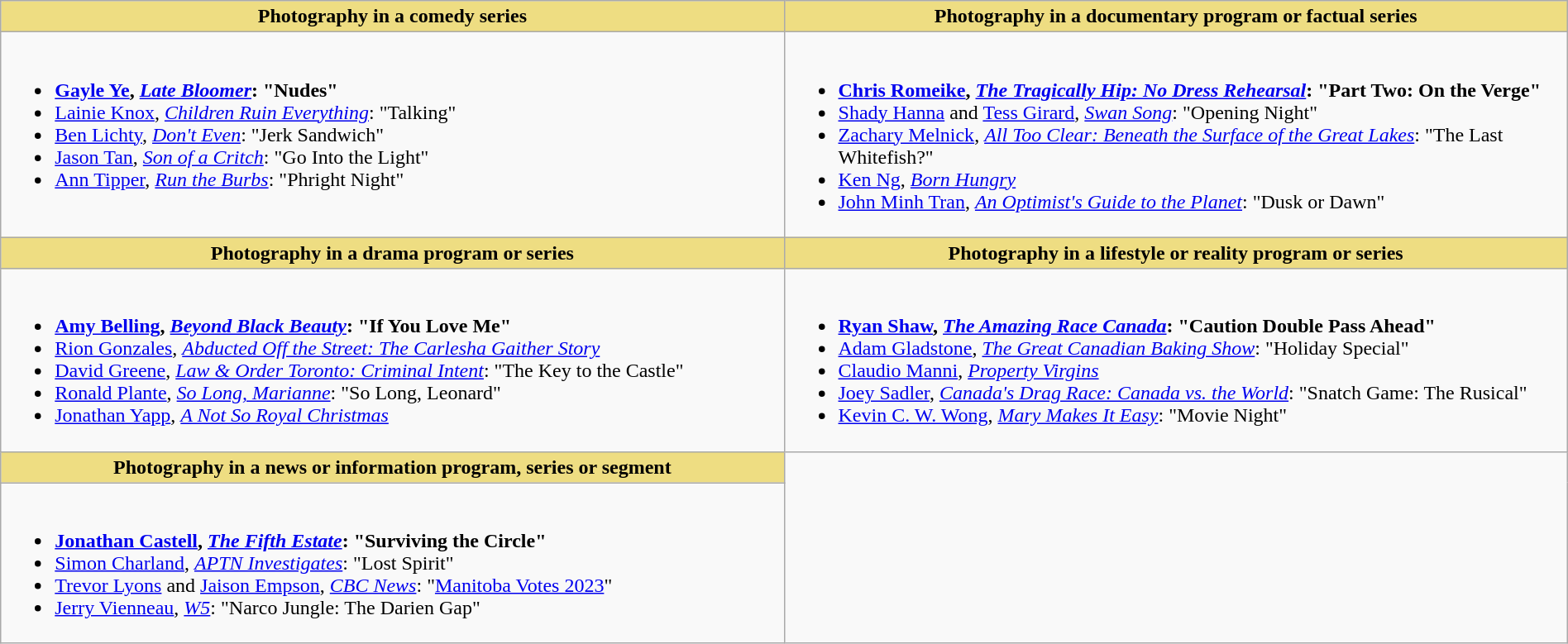<table class=wikitable width="100%">
<tr>
<th style="background:#EEDD82; width:50%">Photography in a comedy series</th>
<th style="background:#EEDD82; width:50%">Photography in a documentary program or factual series</th>
</tr>
<tr>
<td valign="top"><br><ul><li> <strong><a href='#'>Gayle Ye</a>, <em><a href='#'>Late Bloomer</a></em>: "Nudes"</strong></li><li><a href='#'>Lainie Knox</a>, <em><a href='#'>Children Ruin Everything</a></em>: "Talking"</li><li><a href='#'>Ben Lichty</a>, <em><a href='#'>Don't Even</a></em>: "Jerk Sandwich"</li><li><a href='#'>Jason Tan</a>, <em><a href='#'>Son of a Critch</a></em>: "Go Into the Light"</li><li><a href='#'>Ann Tipper</a>, <em><a href='#'>Run the Burbs</a></em>: "Phright Night"</li></ul></td>
<td valign="top"><br><ul><li> <strong><a href='#'>Chris Romeike</a>, <em><a href='#'>The Tragically Hip: No Dress Rehearsal</a></em>: "Part Two: On the Verge"</strong></li><li><a href='#'>Shady Hanna</a> and <a href='#'>Tess Girard</a>, <em><a href='#'>Swan Song</a></em>: "Opening Night"</li><li><a href='#'>Zachary Melnick</a>, <em><a href='#'>All Too Clear: Beneath the Surface of the Great Lakes</a></em>: "The Last Whitefish?"</li><li><a href='#'>Ken Ng</a>, <em><a href='#'>Born Hungry</a></em></li><li><a href='#'>John Minh Tran</a>, <em><a href='#'>An Optimist's Guide to the Planet</a></em>: "Dusk or Dawn"</li></ul></td>
</tr>
<tr>
<th style="background:#EEDD82; width:50%">Photography in a drama program or series</th>
<th style="background:#EEDD82; width:50%">Photography in a lifestyle or reality program or series</th>
</tr>
<tr>
<td valign="top"><br><ul><li> <strong><a href='#'>Amy Belling</a>, <em><a href='#'>Beyond Black Beauty</a></em>: "If You Love Me"</strong></li><li><a href='#'>Rion Gonzales</a>, <em><a href='#'>Abducted Off the Street: The Carlesha Gaither Story</a></em></li><li><a href='#'>David Greene</a>, <em><a href='#'>Law & Order Toronto: Criminal Intent</a></em>: "The Key to the Castle"</li><li><a href='#'>Ronald Plante</a>, <em><a href='#'>So Long, Marianne</a></em>: "So Long, Leonard"</li><li><a href='#'>Jonathan Yapp</a>, <em><a href='#'>A Not So Royal Christmas</a></em></li></ul></td>
<td valign="top"><br><ul><li> <strong><a href='#'>Ryan Shaw</a>, <em><a href='#'>The Amazing Race Canada</a></em>: "Caution Double Pass Ahead"</strong></li><li><a href='#'>Adam Gladstone</a>, <em><a href='#'>The Great Canadian Baking Show</a></em>: "Holiday Special"</li><li><a href='#'>Claudio Manni</a>, <em><a href='#'>Property Virgins</a></em></li><li><a href='#'>Joey Sadler</a>, <em><a href='#'>Canada's Drag Race: Canada vs. the World</a></em>: "Snatch Game: The Rusical"</li><li><a href='#'>Kevin C. W. Wong</a>, <em><a href='#'>Mary Makes It Easy</a></em>: "Movie Night"</li></ul></td>
</tr>
<tr>
<th style="background:#EEDD82; width:50%">Photography in a news or information program, series or segment</th>
</tr>
<tr>
<td valign="top"><br><ul><li> <strong><a href='#'>Jonathan Castell</a>, <em><a href='#'>The Fifth Estate</a></em>: "Surviving the Circle"</strong></li><li><a href='#'>Simon Charland</a>, <em><a href='#'>APTN Investigates</a></em>: "Lost Spirit"</li><li><a href='#'>Trevor Lyons</a> and <a href='#'>Jaison Empson</a>, <em><a href='#'>CBC News</a></em>: "<a href='#'>Manitoba Votes 2023</a>"</li><li><a href='#'>Jerry Vienneau</a>, <em><a href='#'>W5</a></em>: "Narco Jungle: The Darien Gap"</li></ul></td>
</tr>
</table>
